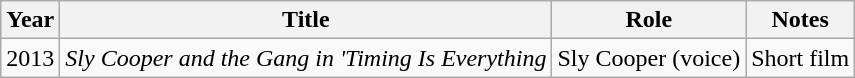<table class="wikitable sortable">
<tr>
<th>Year</th>
<th>Title</th>
<th>Role</th>
<th>Notes</th>
</tr>
<tr>
<td>2013</td>
<td><em>Sly Cooper and the Gang in 'Timing Is Everything<strong></td>
<td>Sly Cooper (voice)</td>
<td>Short film</td>
</tr>
</table>
